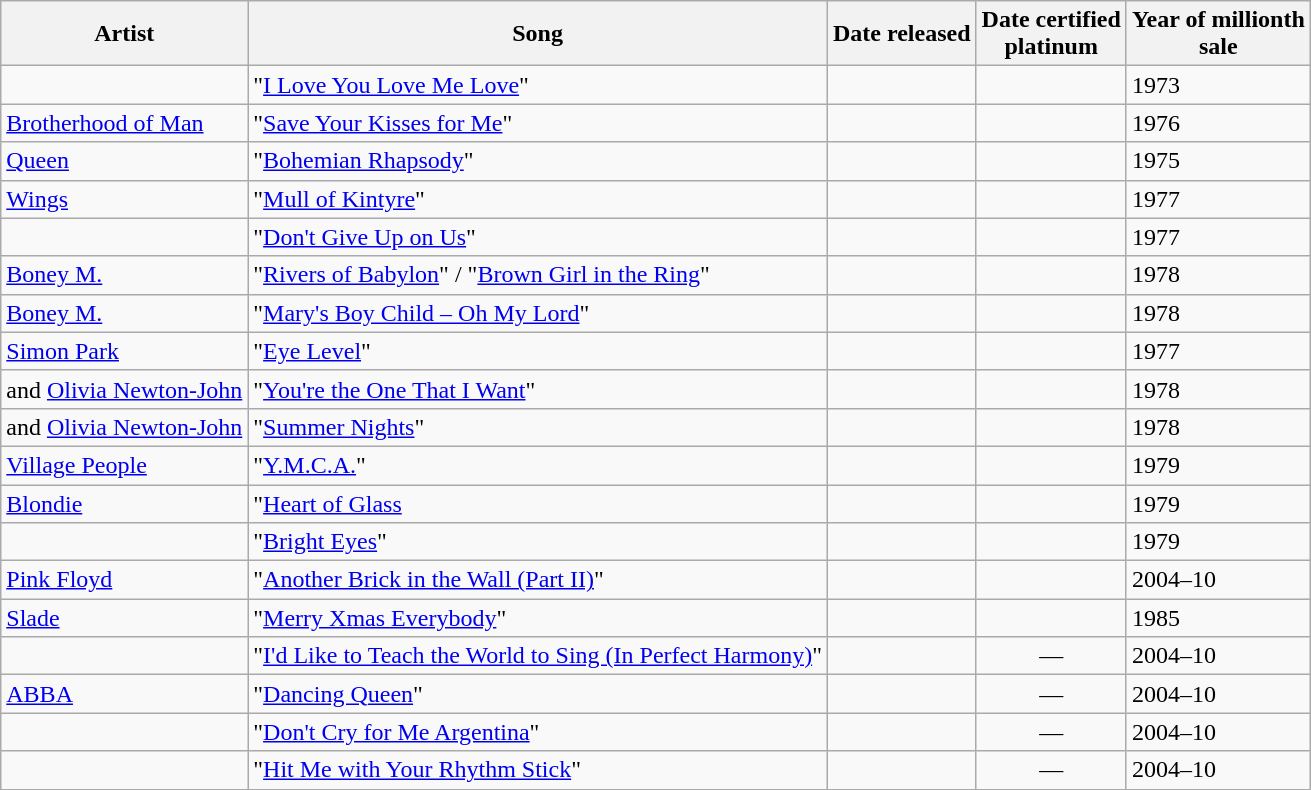<table class="wikitable sortable" border="1">
<tr>
<th>Artist</th>
<th>Song</th>
<th>Date released</th>
<th>Date certified<br>platinum</th>
<th>Year of millionth<br> sale</th>
</tr>
<tr>
<td></td>
<td>"<a href='#'>I Love You Love Me Love</a>"</td>
<td></td>
<td></td>
<td>1973</td>
</tr>
<tr>
<td><a href='#'>Brotherhood of Man</a></td>
<td>"<a href='#'>Save Your Kisses for Me</a>"</td>
<td></td>
<td></td>
<td>1976</td>
</tr>
<tr>
<td><a href='#'>Queen</a></td>
<td>"<a href='#'>Bohemian Rhapsody</a>"</td>
<td></td>
<td></td>
<td>1975</td>
</tr>
<tr>
<td><a href='#'>Wings</a></td>
<td>"<a href='#'>Mull of Kintyre</a>"</td>
<td></td>
<td></td>
<td>1977</td>
</tr>
<tr>
<td></td>
<td>"<a href='#'>Don't Give Up on Us</a>"</td>
<td></td>
<td></td>
<td>1977</td>
</tr>
<tr>
<td><a href='#'>Boney M.</a></td>
<td>"<a href='#'>Rivers of Babylon</a>" / "<a href='#'>Brown Girl in the Ring</a>"</td>
<td></td>
<td></td>
<td>1978</td>
</tr>
<tr>
<td><a href='#'>Boney M.</a></td>
<td>"<a href='#'>Mary's Boy Child – Oh My Lord</a>"</td>
<td></td>
<td></td>
<td>1978</td>
</tr>
<tr>
<td><a href='#'>Simon Park</a></td>
<td>"<a href='#'>Eye Level</a>"</td>
<td></td>
<td></td>
<td>1977</td>
</tr>
<tr>
<td> and <a href='#'>Olivia Newton-John</a></td>
<td>"<a href='#'>You're the One That I Want</a>"</td>
<td></td>
<td></td>
<td>1978</td>
</tr>
<tr>
<td> and <a href='#'>Olivia Newton-John</a></td>
<td>"<a href='#'>Summer Nights</a>"</td>
<td></td>
<td></td>
<td>1978</td>
</tr>
<tr>
<td><a href='#'>Village People</a></td>
<td>"<a href='#'>Y.M.C.A.</a>"</td>
<td></td>
<td></td>
<td>1979</td>
</tr>
<tr>
<td><a href='#'>Blondie</a></td>
<td>"<a href='#'>Heart of Glass</a></td>
<td></td>
<td></td>
<td>1979</td>
</tr>
<tr>
<td></td>
<td>"<a href='#'>Bright Eyes</a>"</td>
<td></td>
<td></td>
<td>1979</td>
</tr>
<tr>
<td><a href='#'>Pink Floyd</a></td>
<td>"<a href='#'>Another Brick in the Wall (Part II)</a>"</td>
<td></td>
<td></td>
<td>2004–10</td>
</tr>
<tr>
<td><a href='#'>Slade</a></td>
<td>"<a href='#'>Merry Xmas Everybody</a>"</td>
<td></td>
<td></td>
<td>1985</td>
</tr>
<tr>
<td></td>
<td>"<a href='#'>I'd Like to Teach the World to Sing (In Perfect Harmony)</a>"</td>
<td></td>
<td align="center">—</td>
<td>2004–10</td>
</tr>
<tr>
<td><a href='#'>ABBA</a></td>
<td>"<a href='#'>Dancing Queen</a>"</td>
<td></td>
<td align="center">—</td>
<td>2004–10</td>
</tr>
<tr>
<td></td>
<td>"<a href='#'>Don't Cry for Me Argentina</a>"</td>
<td></td>
<td align="center">—</td>
<td>2004–10</td>
</tr>
<tr>
<td></td>
<td>"<a href='#'>Hit Me with Your Rhythm Stick</a>"</td>
<td></td>
<td align="center">—</td>
<td>2004–10</td>
</tr>
<tr>
</tr>
</table>
